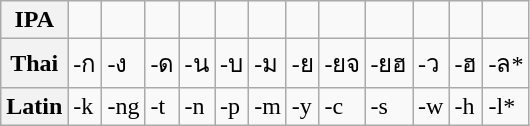<table class="wikitable">
<tr lang="urk">
<th>IPA</th>
<td> </td>
<td></td>
<td> </td>
<td></td>
<td> </td>
<td></td>
<td></td>
<td> </td>
<td> </td>
<td></td>
<td></td>
<td></td>
</tr>
<tr lang="urk">
<th>Thai</th>
<td>-ก</td>
<td>-ง</td>
<td>-ด</td>
<td>-น</td>
<td>-บ</td>
<td>-ม</td>
<td>-ย</td>
<td>-ยจ</td>
<td>-ยฮ</td>
<td>-ว</td>
<td>-ฮ</td>
<td>-ล*</td>
</tr>
<tr lang="urk">
<th>Latin</th>
<td>-k</td>
<td>-ng</td>
<td>-t</td>
<td>-n</td>
<td>-p</td>
<td>-m</td>
<td>-y</td>
<td>-c</td>
<td>-s</td>
<td>-w</td>
<td>-h</td>
<td>-l*</td>
</tr>
</table>
